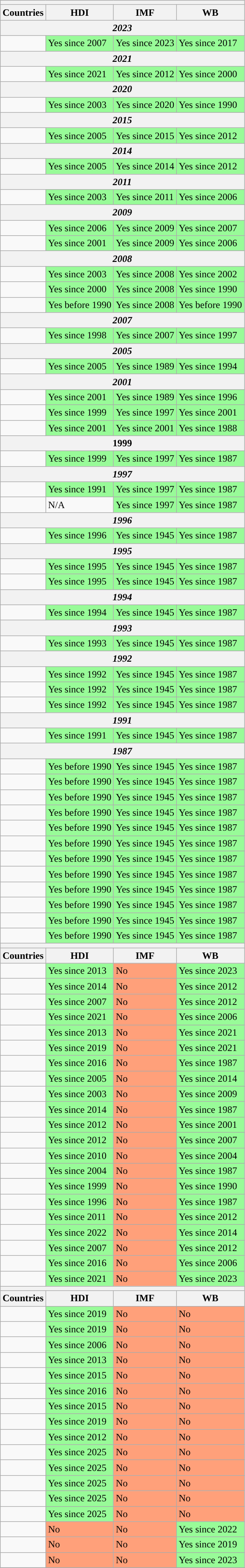<table class="wikitable mw-collapsible" style="margin-right:auto; margin-right: auto">
<tr>
<th colspan="4"></th>
</tr>
<tr>
<th>Countries</th>
<th>HDI</th>
<th>IMF</th>
<th>WB</th>
</tr>
<tr>
<th colspan="4"><em>2023</em></th>
</tr>
<tr>
<td style="text-align:left;"></td>
<td style="background:#98fb98;">Yes since 2007</td>
<td style="background:#98fb98;">Yes since 2023</td>
<td style="background:#98fb98;">Yes since 2017</td>
</tr>
<tr>
<th colspan="4"><em>2021</em></th>
</tr>
<tr>
<td style="text-align:left;"></td>
<td style="background:#98fb98;">Yes since 2021</td>
<td style="background:#98fb98;">Yes since 2012</td>
<td style="background:#98fb98;">Yes since 2000</td>
</tr>
<tr>
<th colspan="4"><em>2020</em></th>
</tr>
<tr>
<td style="text-align:left;"></td>
<td style="background:#98fb98;">Yes since 2003</td>
<td style="background:#98fb98;">Yes since 2020</td>
<td style="background:#98fb98;">Yes since 1990</td>
</tr>
<tr>
<th colspan="4"><em>2015</em></th>
</tr>
<tr>
<td style="text-align:left;"></td>
<td style="background:#98fb98;">Yes since 2005</td>
<td style="background:#98fb98;">Yes since 2015</td>
<td style="background:#98fb98;">Yes since 2012</td>
</tr>
<tr>
<th colspan="4"><em>2014</em></th>
</tr>
<tr>
<td style="text-align:left;"></td>
<td style="background:#98fb98;">Yes since 2005</td>
<td style="background:#98fb98;">Yes since 2014</td>
<td style="background:#98fb98;">Yes since 2012</td>
</tr>
<tr>
<th colspan="4"><em>2011</em></th>
</tr>
<tr>
<td style="text-align:left;"></td>
<td style="background:#98fb98;">Yes since 2003</td>
<td style="background:#98fb98;">Yes since 2011</td>
<td style="background:#98fb98;">Yes since 2006</td>
</tr>
<tr>
<th colspan="4"><em>2009</em></th>
</tr>
<tr>
<td style="text-align:left;"></td>
<td style="background:#98fb98;">Yes since 2006</td>
<td style="background:#98fb98;">Yes since 2009</td>
<td style="background:#98fb98;">Yes since 2007</td>
</tr>
<tr>
<td style="text-align:left;"></td>
<td style="background:#98fb98;">Yes since 2001</td>
<td style="background:#98fb98;">Yes since 2009</td>
<td style="background:#98fb98;">Yes since 2006</td>
</tr>
<tr>
<th colspan="4"><em>2008</em></th>
</tr>
<tr>
<td style="text-align:left;"></td>
<td style="background:#98fb98;">Yes since 2003</td>
<td style="background:#98fb98;">Yes since 2008</td>
<td style="background:#98fb98;">Yes since 2002</td>
</tr>
<tr>
<td style="text-align:left;"></td>
<td style="background:#98fb98;">Yes since 2000</td>
<td style="background:#98fb98;">Yes since 2008</td>
<td style="background:#98fb98;">Yes since 1990</td>
</tr>
<tr>
<td style="text-align:left;"></td>
<td style="background:#98fb98;">Yes before 1990</td>
<td style="background:#98fb98;">Yes since 2008</td>
<td style="background:#98fb98;">Yes before 1990</td>
</tr>
<tr>
<th colspan="4"><em>2007</em></th>
</tr>
<tr>
<td style="text-align:left;"></td>
<td style="background:#98fb98;">Yes since 1998</td>
<td style="background:#98fb98;">Yes since 2007</td>
<td style="background:#98fb98;">Yes since 1997</td>
</tr>
<tr>
<th colspan="4"><em>2005</em></th>
</tr>
<tr>
<td style="text-align:left;"></td>
<td style="background:#98fb98;">Yes since 2005</td>
<td style="background:#98fb98;">Yes since 1989</td>
<td style="background:#98fb98;">Yes since 1994</td>
</tr>
<tr>
<th colspan="4"><em>2001</em></th>
</tr>
<tr>
<td style="text-align:left;"></td>
<td style="background:#98fb98;">Yes since 2001</td>
<td style="background:#98fb98;">Yes since 1989</td>
<td style="background:#98fb98;">Yes since 1996</td>
</tr>
<tr>
<td style="text-align:left;"></td>
<td style="background:#98fb98;">Yes since 1999</td>
<td style="background:#98fb98;">Yes since 1997</td>
<td style="background:#98fb98;">Yes since 2001</td>
</tr>
<tr>
<td style="text-align:left;"></td>
<td style="background:#98fb98;">Yes since 2001</td>
<td style="background:#98fb98;">Yes since 2001</td>
<td style="background:#98fb98;">Yes since 1988</td>
</tr>
<tr>
<th colspan="4">1999</th>
</tr>
<tr>
<td style="text-align:left;"></td>
<td style="background:#98fb98;">Yes since 1999</td>
<td style="background:#98fb98;">Yes since 1997</td>
<td style="background:#98fb98;">Yes since 1987</td>
</tr>
<tr>
<th colspan="4"><em>1997</em></th>
</tr>
<tr>
<td style="text-align:left;"></td>
<td style="background:#98fb98;">Yes since 1991</td>
<td style="background:#98fb98;">Yes since 1997</td>
<td style="background:#98fb98;">Yes since 1987</td>
</tr>
<tr>
<td style="text-align:left;"></td>
<td>N/A</td>
<td style="background:#98fb98;">Yes since 1997</td>
<td style="background:#98fb98;">Yes since 1987</td>
</tr>
<tr>
<th colspan="4"><em>1996</em></th>
</tr>
<tr>
<td style="text-align:left;"></td>
<td style="background:#98fb98;">Yes since 1996</td>
<td style="background:#98fb98;">Yes since 1945</td>
<td style="background:#98fb98;">Yes since 1987</td>
</tr>
<tr>
<th colspan="4"><em>1995</em></th>
</tr>
<tr>
<td style="text-align:left;"></td>
<td style="background:#98fb98;">Yes since 1995</td>
<td style="background:#98fb98;">Yes since 1945</td>
<td style="background:#98fb98;">Yes since 1987</td>
</tr>
<tr>
<td style="text-align:left;"></td>
<td style="background:#98fb98;">Yes since 1995</td>
<td style="background:#98fb98;">Yes since 1945</td>
<td style="background:#98fb98;">Yes since 1987</td>
</tr>
<tr>
<th colspan="4"><em>1994</em></th>
</tr>
<tr>
<td style="text-align:left;"></td>
<td style="background:#98fb98;">Yes since 1994</td>
<td style="background:#98fb98;">Yes since 1945</td>
<td style="background:#98fb98;">Yes since 1987</td>
</tr>
<tr>
<th colspan="4"><em>1993</em></th>
</tr>
<tr>
<td style="text-align:left;"></td>
<td style="background:#98fb98;">Yes since 1993</td>
<td style="background:#98fb98;">Yes since 1945</td>
<td style="background:#98fb98;">Yes since 1987</td>
</tr>
<tr>
<th colspan="4"><em>1992</em></th>
</tr>
<tr>
<td style="text-align:left;"></td>
<td style="background:#98fb98;">Yes since 1992</td>
<td style="background:#98fb98;">Yes since 1945</td>
<td style="background:#98fb98;">Yes since 1987</td>
</tr>
<tr>
<td style="text-align:left;"></td>
<td style="background:#98fb98;">Yes since 1992</td>
<td style="background:#98fb98;">Yes since 1945</td>
<td style="background:#98fb98;">Yes since 1987</td>
</tr>
<tr>
<td style="text-align:left;"></td>
<td style="background:#98fb98;">Yes since 1992</td>
<td style="background:#98fb98;">Yes since 1945</td>
<td style="background:#98fb98;">Yes since 1987</td>
</tr>
<tr>
<th colspan="4"><em>1991</em></th>
</tr>
<tr>
<td style="text-align:left;"></td>
<td style="background:#98fb98;">Yes since 1991</td>
<td style="background:#98fb98;">Yes since 1945</td>
<td style="background:#98fb98;">Yes since 1987</td>
</tr>
<tr>
<th colspan="4"><em>1987</em></th>
</tr>
<tr>
<td style="text-align:left;"></td>
<td style="background:#98fb98;">Yes before 1990</td>
<td style="background:#98fb98;">Yes since 1945</td>
<td style="background:#98fb98;">Yes since 1987</td>
</tr>
<tr>
<td style="text-align:left;"></td>
<td style="background:#98fb98;">Yes before 1990</td>
<td style="background:#98fb98;">Yes since 1945</td>
<td style="background:#98fb98;">Yes since 1987</td>
</tr>
<tr>
<td style="text-align:left;"></td>
<td style="background:#98fb98;">Yes before 1990</td>
<td style="background:#98fb98;">Yes since 1945</td>
<td style="background:#98fb98;">Yes since 1987</td>
</tr>
<tr>
<td style="text-align:left;"></td>
<td style="background:#98fb98;">Yes before 1990</td>
<td style="background:#98fb98;">Yes since 1945</td>
<td style="background:#98fb98;">Yes since 1987</td>
</tr>
<tr>
<td style="text-align:left;"></td>
<td style="background:#98fb98;">Yes before 1990</td>
<td style="background:#98fb98;">Yes since 1945</td>
<td style="background:#98fb98;">Yes since 1987</td>
</tr>
<tr>
<td style="text-align:left;"></td>
<td style="background:#98fb98;">Yes before 1990</td>
<td style="background:#98fb98;">Yes since 1945</td>
<td style="background:#98fb98;">Yes since 1987</td>
</tr>
<tr>
<td style="text-align:left;"></td>
<td style="background:#98fb98;">Yes before 1990</td>
<td style="background:#98fb98;">Yes since 1945</td>
<td style="background:#98fb98;">Yes since 1987</td>
</tr>
<tr>
<td style="text-align:left;"></td>
<td style="background:#98fb98;">Yes before 1990</td>
<td style="background:#98fb98;">Yes since 1945</td>
<td style="background:#98fb98;">Yes since 1987</td>
</tr>
<tr>
<td style="text-align:left;"></td>
<td style="background:#98fb98;">Yes before 1990</td>
<td style="background:#98fb98;">Yes since 1945</td>
<td style="background:#98fb98;">Yes since 1987</td>
</tr>
<tr>
<td style="text-align:left;"></td>
<td style="background:#98fb98;">Yes before 1990</td>
<td style="background:#98fb98;">Yes since 1945</td>
<td style="background:#98fb98;">Yes since 1987</td>
</tr>
<tr>
<td style="text-align:left;"></td>
<td style="background:#98fb98;">Yes before 1990</td>
<td style="background:#98fb98;">Yes since 1945</td>
<td style="background:#98fb98;">Yes since 1987</td>
</tr>
<tr>
<td style="text-align:left;"></td>
<td style="background:#98fb98;">Yes before 1990</td>
<td style="background:#98fb98;">Yes since 1945</td>
<td style="background:#98fb98;">Yes since 1987</td>
</tr>
<tr>
<th colspan="4"></th>
</tr>
<tr>
<th>Countries</th>
<th>HDI</th>
<th>IMF</th>
<th>WB</th>
</tr>
<tr>
<td style="text-align:left;"></td>
<td style="background:#98fb98;">Yes since 2013</td>
<td style="background:#ffa07a;">No</td>
<td style="background:#98fb98;">Yes since 2023</td>
</tr>
<tr>
<td></td>
<td style="background:#98fb98;">Yes since 2014</td>
<td style="background:#ffa07a;">No</td>
<td style="background:#98fb98;">Yes since 2012</td>
</tr>
<tr>
<td style="text-align:left;"></td>
<td style="background:#98fb98;">Yes since 2007</td>
<td style="background:#ffa07a;">No</td>
<td style="background:#98fb98;">Yes since 2012</td>
</tr>
<tr>
<td style="text-align:left;"></td>
<td style="background:#98fb98;">Yes since 2021</td>
<td style="background:#ffa07a;">No</td>
<td style="background:#98fb98;">Yes since 2006</td>
</tr>
<tr>
<td style="text-align:left;"></td>
<td style="background:#98fb98;">Yes since 2013</td>
<td style="background:#ffa07a;">No</td>
<td style="background:#98fb98;">Yes since 2021</td>
</tr>
<tr>
<td></td>
<td style="background:#98fb98;">Yes since 2019</td>
<td style="background:#ffa07a;">No</td>
<td style="background:#98fb98;">Yes since 2021</td>
</tr>
<tr>
<td style="text-align:left;"></td>
<td style="background:#98fb98;">Yes since 2016</td>
<td style="background:#ffa07a;">No</td>
<td style="background:#98fb98;">Yes since 1987</td>
</tr>
<tr>
<td style="text-align:left;"></td>
<td style="background:#98fb98;">Yes since 2005</td>
<td style="background:#ffa07a;">No</td>
<td style="background:#98fb98;">Yes since 2014</td>
</tr>
<tr>
<td style="text-align:left;"></td>
<td style="background:#98fb98;">Yes since 2003</td>
<td style="background:#ffa07a;">No</td>
<td style="background:#98fb98;">Yes since 2009</td>
</tr>
<tr>
<td style="text-align:left;"></td>
<td style="background:#98fb98;">Yes since 2014</td>
<td style="background:#ffa07a;">No</td>
<td style="background:#98fb98;">Yes since 1987</td>
</tr>
<tr>
<td style="text-align:left;"></td>
<td style="background:#98fb98;">Yes since 2012</td>
<td style="background:#ffa07a;">No</td>
<td style="background:#98fb98;">Yes since 2001</td>
</tr>
<tr>
<td style="text-align:left;"></td>
<td style="background:#98fb98;">Yes since 2012</td>
<td style="background:#ffa07a;">No</td>
<td style="background:#98fb98;">Yes since 2007</td>
</tr>
<tr>
<td style="text-align:left;"></td>
<td style="background:#98fb98;">Yes since 2010</td>
<td style="background:#ffa07a;">No</td>
<td style="background:#98fb98;">Yes since 2004</td>
</tr>
<tr>
<td style="text-align:left;"></td>
<td style="background:#98fb98;">Yes since 2004</td>
<td style="background:#ffa07a;">No</td>
<td style="background:#98fb98;">Yes since 1987</td>
</tr>
<tr>
<td style="text-align:left;"></td>
<td style="background:#98fb98;">Yes since 1999</td>
<td style="background:#ffa07a;">No</td>
<td style="background:#98fb98;">Yes since 1990</td>
</tr>
<tr>
<td style="text-align:left;"></td>
<td style="background:#98fb98;">Yes since 1996</td>
<td style="background:#ffa07a;">No</td>
<td style="background:#98fb98;">Yes since 1987</td>
</tr>
<tr>
<td style="text-align:left;"></td>
<td style="background:#98fb98;">Yes since 2011</td>
<td style="background:#ffa07a;">No</td>
<td style="background:#98fb98;">Yes since 2012</td>
</tr>
<tr>
<td style="text-align:left;"></td>
<td style="background:#98fb98;">Yes since 2022</td>
<td style="background:#ffa07a;">No</td>
<td style="background:#98fb98;">Yes since 2014</td>
</tr>
<tr>
<td></td>
<td style="background:#98fb98;">Yes since 2007</td>
<td style="background:#ffa07a;">No</td>
<td style="background:#98fb98;">Yes since 2012</td>
</tr>
<tr>
<td></td>
<td style="background:#98fb98;">Yes since 2016</td>
<td style="background:#ffa07a;">No</td>
<td style="background:#98fb98;">Yes since 2006</td>
</tr>
<tr>
<td></td>
<td style="background:#98fb98;">Yes since 2021</td>
<td style="background:#ffa07a;">No</td>
<td style="background:#98fb98;">Yes since 2023</td>
</tr>
<tr>
<th colspan="4"></th>
</tr>
<tr>
<th>Countries</th>
<th>HDI</th>
<th>IMF</th>
<th>WB</th>
</tr>
<tr>
<td style="text-align:left;"></td>
<td style="background:#98fb98;">Yes since 2019</td>
<td style="background:#ffa07a;">No</td>
<td style="background:#ffa07a;">No</td>
</tr>
<tr>
<td style="text-align:left;"></td>
<td style="background:#98fb98;">Yes since 2019</td>
<td style="background:#ffa07a;">No</td>
<td style="background:#ffa07a;">No</td>
</tr>
<tr>
<td style="text-align:left;"></td>
<td style="background:#98fb98;">Yes since 2006</td>
<td style="background:#ffa07a;">No</td>
<td style="background:#ffa07a;">No</td>
</tr>
<tr>
<td style="text-align:left;"></td>
<td style="background:#98fb98;">Yes since 2013</td>
<td style="background:#ffa07a;">No</td>
<td style="background:#ffa07a;">No</td>
</tr>
<tr>
<td style="text-align:left;"></td>
<td style="background:#98fb98;">Yes since 2015</td>
<td style="background:#ffa07a;">No</td>
<td style="background:#ffa07a;">No</td>
</tr>
<tr>
<td style="text-align:left;"></td>
<td style="background:#98fb98;">Yes since 2016</td>
<td style="background:#ffa07a;">No</td>
<td style="background:#ffa07a;">No</td>
</tr>
<tr>
<td style="text-align:left;"></td>
<td style="background:#98fb98;">Yes since 2015</td>
<td style="background:#ffa07a;">No</td>
<td style="background:#ffa07a;">No</td>
</tr>
<tr>
<td></td>
<td style="background:#98fb98;">Yes since 2019</td>
<td style="background:#ffa07a;">No</td>
<td style="background:#ffa07a;">No</td>
</tr>
<tr>
<td></td>
<td style="background:#98fb98;">Yes since 2012</td>
<td style="background:#ffa07a;">No</td>
<td style="background:#ffa07a;">No</td>
</tr>
<tr>
<td></td>
<td style="background:#98fb98;">Yes since 2025</td>
<td style="background:#ffa07a;">No</td>
<td style="background:#ffa07a;">No</td>
</tr>
<tr>
<td></td>
<td style="background:#98fb98;">Yes since 2025</td>
<td style="background:#ffa07a;">No</td>
<td style="background:#ffa07a;">No</td>
</tr>
<tr>
<td></td>
<td style="background:#98fb98;">Yes since 2025</td>
<td style="background:#ffa07a;">No</td>
<td style="background:#ffa07a;">No</td>
</tr>
<tr>
<td></td>
<td style="background:#98fb98;">Yes since 2025</td>
<td style="background:#ffa07a;">No</td>
<td style="background:#ffa07a;">No</td>
</tr>
<tr>
<td></td>
<td style="background:#98fb98;">Yes since 2025</td>
<td style="background:#ffa07a;">No</td>
<td style="background:#ffa07a;">No</td>
</tr>
<tr>
<td></td>
<td style="background:#ffa07a;">No</td>
<td style="background:#ffa07a;">No</td>
<td style="background:#98fb98;">Yes since 2022</td>
</tr>
<tr>
<td></td>
<td style="background:#ffa07a;">No</td>
<td style="background:#ffa07a;">No</td>
<td style="background:#98fb98;">Yes since 2019</td>
</tr>
<tr>
<td></td>
<td style="background:#ffa07a;">No</td>
<td style="background:#ffa07a;">No</td>
<td style="background:#98fb98;">Yes since 2023</td>
</tr>
<tr>
</tr>
</table>
